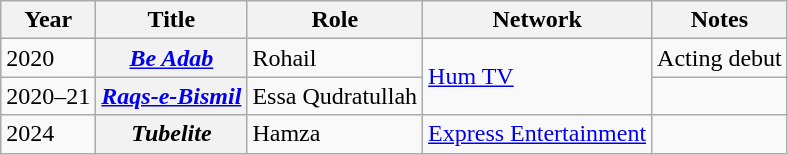<table class="wikitable plainrowheaders">
<tr>
<th scope="col">Year</th>
<th scope="col">Title</th>
<th scope="col">Role</th>
<th>Network</th>
<th scope="col">Notes</th>
</tr>
<tr>
<td>2020</td>
<th scope="row"><em><a href='#'>Be Adab</a></em></th>
<td>Rohail</td>
<td rowspan="2"><a href='#'>Hum TV</a></td>
<td>Acting debut</td>
</tr>
<tr>
<td>2020–21</td>
<th scope="row"><em><a href='#'>Raqs-e-Bismil</a></em></th>
<td>Essa Qudratullah</td>
<td></td>
</tr>
<tr>
<td>2024</td>
<th scope="row"><em>Tubelite</em></th>
<td>Hamza</td>
<td><a href='#'>Express Entertainment</a></td>
<td></td>
</tr>
</table>
